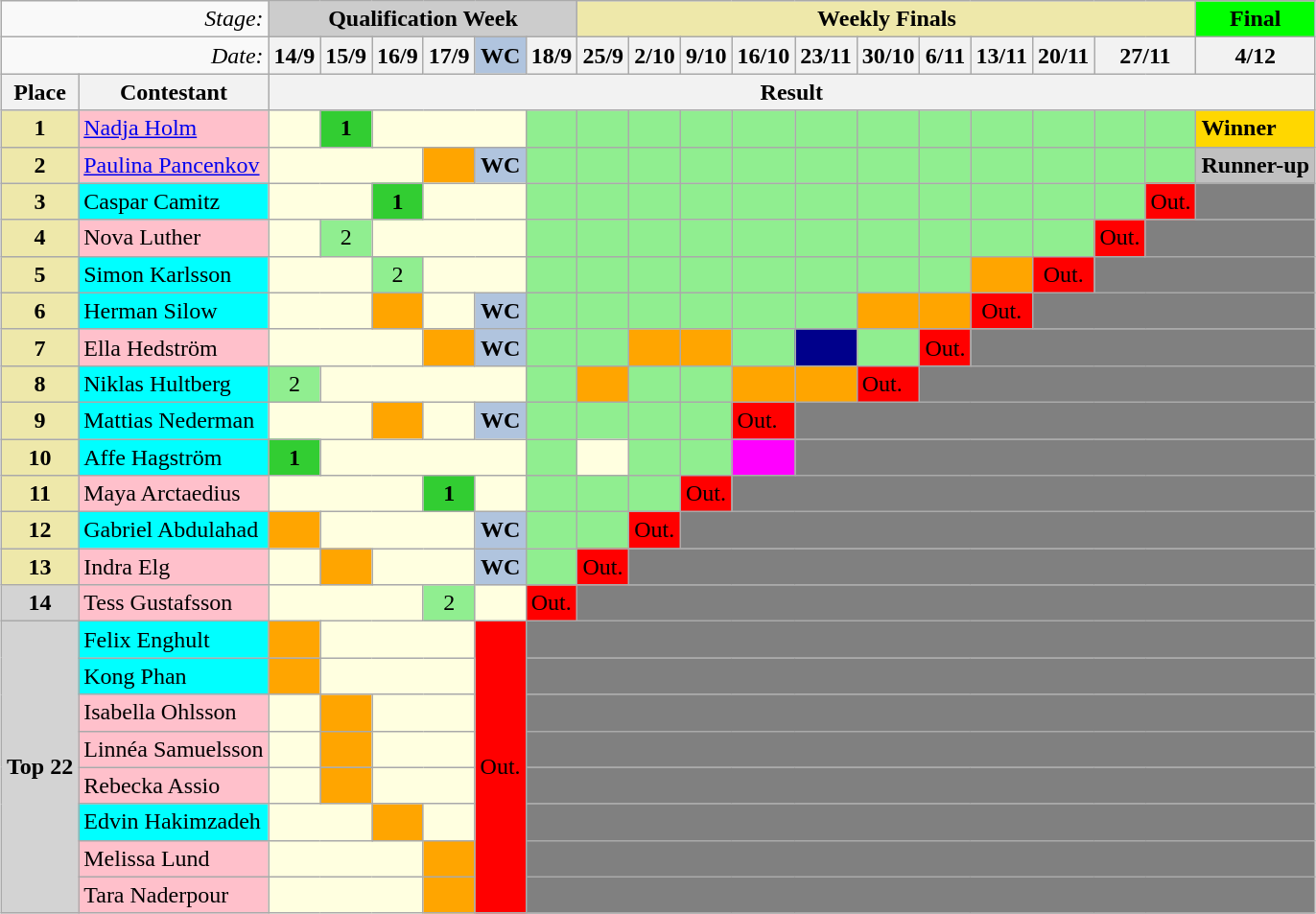<table class="wikitable" style="margin:1em auto;">
<tr>
<td colspan="2" align="right"><em>Stage:</em></td>
<td align="Center" bgcolor="#cccccc" colspan="6"><strong>Qualification Week</strong></td>
<td colspan="11" bgcolor="palegoldenrod" align="Center"><strong>Weekly Finals</strong></td>
<td style="background: Lime" align="Center"><strong>Final</strong></td>
</tr>
<tr>
<td colspan="2" align="right"><em>Date:</em></td>
<th>14/9</th>
<th>15/9</th>
<th>16/9</th>
<th>17/9</th>
<th style="background:lightsteelblue">WC</th>
<th>18/9</th>
<th>25/9</th>
<th>2/10</th>
<th>9/10</th>
<th>16/10</th>
<th>23/11</th>
<th>30/10</th>
<th>6/11</th>
<th>13/11</th>
<th>20/11</th>
<th colspan="2">27/11</th>
<th>4/12</th>
</tr>
<tr>
<th>Place</th>
<th>Contestant</th>
<th colspan="18" align="center">Result</th>
</tr>
<tr>
<td align="center" style="background:palegoldenrod"><strong>1</strong></td>
<td style="background:pink"><a href='#'>Nadja Holm</a></td>
<td bgcolor="lightyellow"></td>
<td align="center" style="background:limegreen"><strong>1</strong></td>
<td bgcolor="lightyellow" colspan="3"></td>
<td style="background:lightgreen"></td>
<td style="background:lightgreen"></td>
<td style="background:lightgreen"></td>
<td style="background:lightgreen"></td>
<td style="background:lightgreen"></td>
<td style="background:lightgreen"></td>
<td style="background:lightgreen"></td>
<td style="background:lightgreen"></td>
<td style="background:lightgreen"></td>
<td style="background:lightgreen"></td>
<td style="background:lightgreen"></td>
<td style="background:lightgreen"></td>
<td bgcolor="gold"><strong>Winner</strong></td>
</tr>
<tr>
<td align="center" style="background:palegoldenrod"><strong>2</strong></td>
<td style="background:pink"><a href='#'>Paulina Pancenkov</a></td>
<td colspan="3" bgcolor="lightyellow"></td>
<td style="background:orange"></td>
<td align="center" style="background:lightsteelblue"><strong>WC</strong></td>
<td style="background:lightgreen"></td>
<td style="background:lightgreen"></td>
<td style="background:lightgreen"></td>
<td style="background:lightgreen"></td>
<td style="background:lightgreen"></td>
<td style="background:lightgreen"></td>
<td style="background:lightgreen"></td>
<td style="background:lightgreen"></td>
<td style="background:lightgreen"></td>
<td style="background:lightgreen"></td>
<td style="background:lightgreen"></td>
<td style="background:lightgreen"></td>
<td style="background:silver"><strong>Runner-up</strong></td>
</tr>
<tr>
<td align="center" style="background:palegoldenrod"><strong>3</strong></td>
<td style="background:cyan">Caspar Camitz</td>
<td bgcolor="lightyellow" colspan="2"></td>
<td align="center" style="background:limegreen"><strong>1</strong></td>
<td bgcolor="lightyellow" colspan="2"></td>
<td style="background:lightgreen"></td>
<td style="background:lightgreen"></td>
<td style="background:lightgreen"></td>
<td style="background:lightgreen"></td>
<td style="background:lightgreen"></td>
<td style="background:lightgreen"></td>
<td style="background:lightgreen"></td>
<td style="background:lightgreen"></td>
<td style="background:lightgreen"></td>
<td style="background:lightgreen"></td>
<td style="background:lightgreen"></td>
<td align="center" style="background:red"><span>Out.</span></td>
<td bgcolor="gray"></td>
</tr>
<tr>
<td align="center" style="background:palegoldenrod"><strong>4</strong></td>
<td style="background:pink">Nova Luther</td>
<td bgcolor="lightyellow"></td>
<td align="center" style="background:lightgreen">2</td>
<td bgcolor="lightyellow" colspan="3"></td>
<td style="background:lightgreen"></td>
<td style="background:lightgreen"></td>
<td style="background:lightgreen"></td>
<td style="background:lightgreen"></td>
<td style="background:lightgreen"></td>
<td style="background:lightgreen"></td>
<td style="background:lightgreen"></td>
<td style="background:lightgreen"></td>
<td style="background:lightgreen"></td>
<td style="background:lightgreen"></td>
<td align="center" style="background:red"><span>Out.</span></td>
<td colspan="2" bgcolor="gray"></td>
</tr>
<tr>
<td align="center" style="background:palegoldenrod"><strong>5</strong></td>
<td style="background:cyan">Simon Karlsson</td>
<td bgcolor="lightyellow" colspan="2"></td>
<td align="center" style="background:lightgreen">2</td>
<td bgcolor="lightyellow" colspan="2"></td>
<td style="background:lightgreen"></td>
<td style="background:lightgreen"></td>
<td style="background:lightgreen"></td>
<td style="background:lightgreen"></td>
<td style="background:lightgreen"></td>
<td style="background:lightgreen"></td>
<td style="background:lightgreen"></td>
<td style="background:lightgreen"></td>
<td style="background:orange"></td>
<td align="center" style="background:red"><span>Out.</span></td>
<td colspan="3" bgcolor="gray"></td>
</tr>
<tr>
<td align="center" style="background:palegoldenrod"><strong>6</strong></td>
<td style="background:cyan">Herman Silow</td>
<td colspan="2" bgcolor="lightyellow"></td>
<td style="background:orange"></td>
<td bgcolor="lightyellow"></td>
<td align="center" style="background:lightsteelblue"><strong>WC</strong></td>
<td style="background:lightgreen"></td>
<td style="background:lightgreen"></td>
<td style="background:lightgreen"></td>
<td style="background:lightgreen"></td>
<td style="background:lightgreen"></td>
<td style="background:lightgreen"></td>
<td style="background:orange"></td>
<td style="background:orange"></td>
<td align="center" style="background:red"><span>Out.</span></td>
<td colspan="4" bgcolor="gray"></td>
</tr>
<tr>
<td align="center" style="background:palegoldenrod"><strong>7</strong></td>
<td style="background:pink">Ella Hedström</td>
<td bgcolor="lightyellow" colspan="3"></td>
<td style="background:orange"></td>
<td align="center" style="background:lightsteelblue"><strong>WC</strong></td>
<td style="background:lightgreen"></td>
<td style="background:lightgreen"></td>
<td bgcolor="orange"></td>
<td bgcolor="orange"></td>
<td style="background:lightgreen"></td>
<td style="background:darkblue"></td>
<td style="background:lightgreen"></td>
<td bgcolor="red"><span>Out.</span></td>
<td colspan="5" bgcolor="gray"></td>
</tr>
<tr>
<td align="center" style="background:palegoldenrod"><strong>8</strong></td>
<td style="background:cyan">Niklas Hultberg</td>
<td align="center" style="background:lightgreen">2</td>
<td bgcolor="lightyellow" colspan="4"></td>
<td style="background:lightgreen"></td>
<td bgcolor="orange"></td>
<td style="background:lightgreen"></td>
<td style="background:lightgreen"></td>
<td bgcolor="orange"></td>
<td bgcolor="orange"></td>
<td bgcolor="red"><span>Out.</span></td>
<td colspan="6" bgcolor="gray"></td>
</tr>
<tr>
<td align="center" style="background:palegoldenrod"><strong>9</strong></td>
<td style="background:cyan">Mattias Nederman</td>
<td bgcolor="lightyellow" colspan="2"></td>
<td style="background:orange"></td>
<td bgcolor="lightyellow"></td>
<td align="center" style="background:lightsteelblue"><strong>WC</strong></td>
<td style="background:lightgreen"></td>
<td style="background:lightgreen"></td>
<td style="background:lightgreen"></td>
<td style="background:lightgreen"></td>
<td bgcolor="red"><span>Out.</span></td>
<td bgcolor="gray" colspan="8"></td>
</tr>
<tr>
<td align="center" style="background:palegoldenrod"><strong>10</strong></td>
<td style="background:cyan">Affe Hagström</td>
<td align="center" style="background:limegreen"><strong>1</strong></td>
<td style="background:lightyellow" colspan="4"></td>
<td style="background:lightgreen"></td>
<td style="background:lightyellow"></td>
<td style="background:lightgreen"></td>
<td style="background:lightgreen"></td>
<td bgcolor="magenta"></td>
<td bgcolor="gray" colspan="8"></td>
</tr>
<tr>
<td align="center" style="background:palegoldenrod"><strong>11</strong></td>
<td style="background:pink">Maya Arctaedius</td>
<td bgcolor="lightyellow" colspan="3"></td>
<td align="center" style="background:limegreen"><strong>1</strong></td>
<td bgcolor="lightyellow"></td>
<td style="background:lightgreen"></td>
<td style="background:lightgreen"></td>
<td style="background:lightgreen"></td>
<td bgcolor="red"><span>Out.</span></td>
<td bgcolor="gray" colspan="9"></td>
</tr>
<tr>
<td align="center" style="background:palegoldenrod"><strong>12</strong></td>
<td style="background:cyan">Gabriel Abdulahad</td>
<td style="background:orange"></td>
<td bgcolor="lightyellow" colspan="3"></td>
<td align="center" style="background:lightsteelblue"><strong>WC</strong></td>
<td style="background:lightgreen"></td>
<td style="background:lightgreen"></td>
<td bgcolor="red"><span>Out.</span></td>
<td bgcolor="gray" colspan="10"></td>
</tr>
<tr>
<td align="center" style="background:palegoldenrod"><strong>13</strong></td>
<td style="background:pink">Indra Elg</td>
<td bgcolor="lightyellow"></td>
<td style="background:orange"></td>
<td bgcolor="lightyellow" colspan="2"></td>
<td align="center" style="background:lightsteelblue"><strong>WC</strong></td>
<td style="background:lightgreen"></td>
<td bgcolor="red"><span>Out.</span></td>
<td bgcolor="gray" colspan="11"></td>
</tr>
<tr>
<td align="center" style="background:lightgray"><strong>14</strong></td>
<td style="background:pink">Tess Gustafsson</td>
<td bgcolor="lightyellow" colspan="3"></td>
<td align="center" style="background:lightgreen">2</td>
<td bgcolor="lightyellow"></td>
<td bgcolor="red"><span>Out.</span></td>
<td bgcolor="gray" colspan="12"></td>
</tr>
<tr>
<td align="center" style="background:lightgray" rowspan="8"><strong>Top 22</strong></td>
<td style="background:cyan">Felix Enghult</td>
<td style="background:orange"></td>
<td bgcolor="lightyellow" colspan="3"></td>
<td align="center" style="background:red" rowspan="8"><span>Out.</span></td>
<td bgcolor="gray" colspan="13"></td>
</tr>
<tr>
<td style="background:cyan">Kong Phan</td>
<td style="background:orange"></td>
<td bgcolor="lightyellow" colspan="3"></td>
<td bgcolor="gray" colspan="13"></td>
</tr>
<tr>
<td style="background:pink">Isabella Ohlsson</td>
<td bgcolor="lightyellow"></td>
<td style="background:orange"></td>
<td bgcolor="lightyellow" colspan="2"></td>
<td bgcolor="gray" colspan="13"></td>
</tr>
<tr>
<td style="background:pink">Linnéa Samuelsson</td>
<td bgcolor="lightyellow"></td>
<td style="background:orange"></td>
<td bgcolor="lightyellow" colspan="2"></td>
<td bgcolor="gray" colspan="13"></td>
</tr>
<tr>
<td style="background:pink">Rebecka Assio</td>
<td bgcolor="lightyellow"></td>
<td style="background:orange"></td>
<td bgcolor="lightyellow" colspan="2"></td>
<td bgcolor="gray" colspan="13"></td>
</tr>
<tr>
<td style="background:cyan">Edvin Hakimzadeh</td>
<td bgcolor="lightyellow" colspan="2"></td>
<td style="background:orange"></td>
<td bgcolor="lightyellow"></td>
<td bgcolor="gray" colspan="13"></td>
</tr>
<tr>
<td style="background:pink">Melissa Lund</td>
<td bgcolor="lightyellow" colspan="3"></td>
<td style="background:orange"></td>
<td bgcolor="gray" colspan="13"></td>
</tr>
<tr>
<td style="background:pink">Tara Naderpour</td>
<td bgcolor="lightyellow" colspan="3"></td>
<td style="background:orange"></td>
<td bgcolor="gray" colspan="13"></td>
</tr>
</table>
